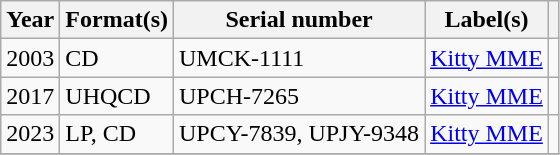<table class="wikitable sortable plainrowheaders">
<tr>
<th scope="col">Year</th>
<th scope="col">Format(s)</th>
<th scope="col">Serial number</th>
<th scope="col">Label(s)</th>
<th scope="col"></th>
</tr>
<tr>
<td>2003</td>
<td>CD</td>
<td>UMCK-1111</td>
<td><a href='#'>Kitty MME</a></td>
<td></td>
</tr>
<tr>
<td>2017</td>
<td>UHQCD</td>
<td>UPCH-7265</td>
<td><a href='#'>Kitty MME</a></td>
<td></td>
</tr>
<tr>
<td>2023</td>
<td>LP, CD</td>
<td>UPCY-7839, UPJY-9348</td>
<td><a href='#'>Kitty MME</a></td>
<td></td>
</tr>
<tr>
</tr>
</table>
